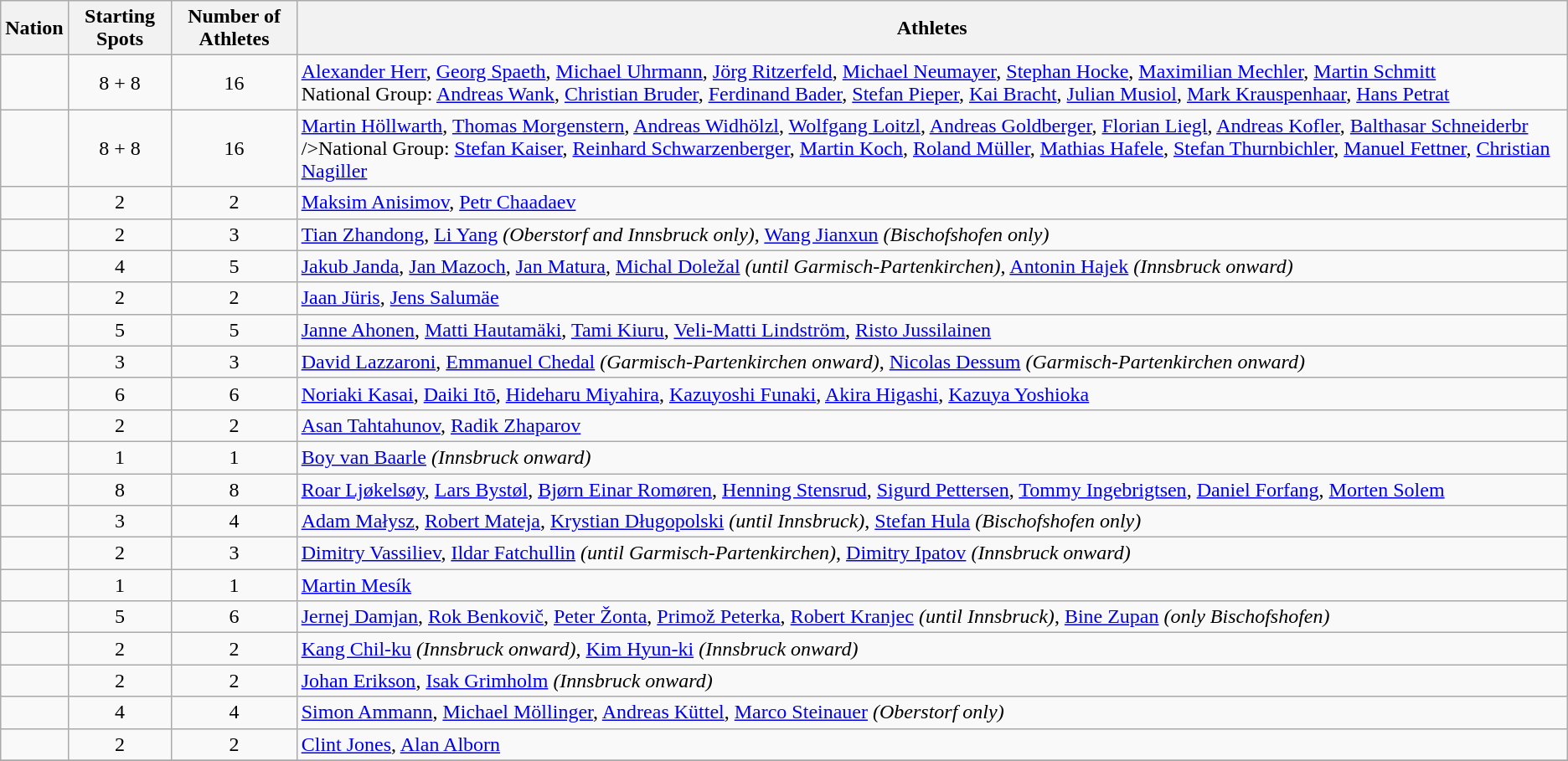<table class="wikitable sortable">
<tr>
<th>Nation</th>
<th>Starting Spots</th>
<th>Number of Athletes</th>
<th class="unsortable">Athletes</th>
</tr>
<tr>
<td></td>
<td style="text-align:center" data-sort-value=16>8 + 8</td>
<td style="text-align:center">16</td>
<td><a href='#'>Alexander Herr</a>, <a href='#'>Georg Spaeth</a>, <a href='#'>Michael Uhrmann</a>, <a href='#'>Jörg Ritzerfeld</a>, <a href='#'>Michael Neumayer</a>, <a href='#'>Stephan Hocke</a>, <a href='#'>Maximilian Mechler</a>, <a href='#'>Martin Schmitt</a><br>National Group: <a href='#'>Andreas Wank</a>, <a href='#'>Christian Bruder</a>, <a href='#'>Ferdinand Bader</a>, <a href='#'>Stefan Pieper</a>, <a href='#'>Kai Bracht</a>, <a href='#'>Julian Musiol</a>, <a href='#'>Mark Krauspenhaar</a>, <a href='#'>Hans Petrat</a></td>
</tr>
<tr>
<td></td>
<td style="text-align:center" data-sort-value=16>8 + 8</td>
<td style="text-align:center">16</td>
<td><a href='#'>Martin Höllwarth</a>, <a href='#'>Thomas Morgenstern</a>, <a href='#'>Andreas Widhölzl</a>, <a href='#'>Wolfgang Loitzl</a>, <a href='#'>Andreas Goldberger</a>, <a href='#'>Florian Liegl</a>, <a href='#'>Andreas Kofler</a>, <a href='#'>Balthasar Schneiderbr</a> />National Group: <a href='#'>Stefan Kaiser</a>, <a href='#'>Reinhard Schwarzenberger</a>, <a href='#'>Martin Koch</a>, <a href='#'>Roland Müller</a>, <a href='#'>Mathias Hafele</a>, <a href='#'>Stefan Thurnbichler</a>, <a href='#'>Manuel Fettner</a>, <a href='#'>Christian Nagiller</a></td>
</tr>
<tr>
<td></td>
<td style="text-align:center">2</td>
<td style="text-align:center">2</td>
<td><a href='#'>Maksim Anisimov</a>, <a href='#'>Petr Chaadaev</a></td>
</tr>
<tr>
<td></td>
<td style="text-align:center">2</td>
<td style="text-align:center">3</td>
<td><a href='#'>Tian Zhandong</a>, <a href='#'>Li Yang</a> <em>(Oberstorf and Innsbruck only)</em>, <a href='#'>Wang Jianxun</a> <em>(Bischofshofen only)</em></td>
</tr>
<tr>
<td></td>
<td style="text-align:center">4</td>
<td style="text-align:center">5</td>
<td><a href='#'>Jakub Janda</a>, <a href='#'>Jan Mazoch</a>, <a href='#'>Jan Matura</a>, <a href='#'>Michal Doležal</a> <em>(until Garmisch-Partenkirchen)</em>, <a href='#'>Antonin Hajek</a> <em>(Innsbruck onward)</em></td>
</tr>
<tr>
<td></td>
<td style="text-align:center">2</td>
<td style="text-align:center">2</td>
<td><a href='#'>Jaan Jüris</a>, <a href='#'>Jens Salumäe</a></td>
</tr>
<tr>
<td></td>
<td style="text-align:center">5</td>
<td style="text-align:center">5</td>
<td><a href='#'>Janne Ahonen</a>, <a href='#'>Matti Hautamäki</a>, <a href='#'>Tami Kiuru</a>, <a href='#'>Veli-Matti Lindström</a>, <a href='#'>Risto Jussilainen</a></td>
</tr>
<tr>
<td></td>
<td style="text-align:center">3</td>
<td style="text-align:center">3</td>
<td><a href='#'>David Lazzaroni</a>, <a href='#'>Emmanuel Chedal</a> <em>(Garmisch-Partenkirchen onward)</em>, <a href='#'>Nicolas Dessum</a> <em>(Garmisch-Partenkirchen onward)</em></td>
</tr>
<tr>
<td></td>
<td style="text-align:center">6</td>
<td style="text-align:center">6</td>
<td><a href='#'>Noriaki Kasai</a>, <a href='#'>Daiki Itō</a>, <a href='#'>Hideharu Miyahira</a>, <a href='#'>Kazuyoshi Funaki</a>, <a href='#'>Akira Higashi</a>, <a href='#'>Kazuya Yoshioka</a></td>
</tr>
<tr>
<td></td>
<td style="text-align:center">2</td>
<td style="text-align:center">2</td>
<td><a href='#'>Asan Tahtahunov</a>, <a href='#'>Radik Zhaparov</a></td>
</tr>
<tr>
<td></td>
<td style="text-align:center">1</td>
<td style="text-align:center">1</td>
<td><a href='#'>Boy van Baarle</a> <em>(Innsbruck onward)</em></td>
</tr>
<tr>
<td></td>
<td style="text-align:center">8</td>
<td style="text-align:center">8</td>
<td><a href='#'>Roar Ljøkelsøy</a>, <a href='#'>Lars Bystøl</a>, <a href='#'>Bjørn Einar Romøren</a>, <a href='#'>Henning Stensrud</a>, <a href='#'>Sigurd Pettersen</a>, <a href='#'>Tommy Ingebrigtsen</a>, <a href='#'>Daniel Forfang</a>, <a href='#'>Morten Solem</a></td>
</tr>
<tr>
<td></td>
<td style="text-align:center">3</td>
<td style="text-align:center">4</td>
<td><a href='#'>Adam Małysz</a>, <a href='#'>Robert Mateja</a>, <a href='#'>Krystian Długopolski</a> <em>(until Innsbruck)</em>, <a href='#'>Stefan Hula</a> <em>(Bischofshofen only)</em></td>
</tr>
<tr>
<td></td>
<td style="text-align:center">2</td>
<td style="text-align:center">3</td>
<td><a href='#'>Dimitry Vassiliev</a>, <a href='#'>Ildar Fatchullin</a> <em>(until Garmisch-Partenkirchen)</em>, <a href='#'>Dimitry Ipatov</a> <em>(Innsbruck onward)</em></td>
</tr>
<tr>
<td></td>
<td style="text-align:center">1</td>
<td style="text-align:center">1</td>
<td><a href='#'>Martin Mesík</a></td>
</tr>
<tr>
<td></td>
<td style="text-align:center">5</td>
<td style="text-align:center">6</td>
<td><a href='#'>Jernej Damjan</a>, <a href='#'>Rok Benkovič</a>, <a href='#'>Peter Žonta</a>, <a href='#'>Primož Peterka</a>, <a href='#'>Robert Kranjec</a> <em>(until Innsbruck)</em>, <a href='#'>Bine Zupan</a> <em>(only Bischofshofen)</em></td>
</tr>
<tr>
<td></td>
<td style="text-align:center">2</td>
<td style="text-align:center">2</td>
<td><a href='#'>Kang Chil-ku</a> <em>(Innsbruck onward)</em>, <a href='#'>Kim Hyun-ki</a> <em>(Innsbruck onward)</em></td>
</tr>
<tr>
<td></td>
<td style="text-align:center">2</td>
<td style="text-align:center">2</td>
<td><a href='#'>Johan Erikson</a>, <a href='#'>Isak Grimholm</a> <em>(Innsbruck onward)</em></td>
</tr>
<tr>
<td></td>
<td style="text-align:center">4</td>
<td style="text-align:center">4</td>
<td><a href='#'>Simon Ammann</a>, <a href='#'>Michael Möllinger</a>, <a href='#'>Andreas Küttel</a>, <a href='#'>Marco Steinauer</a> <em>(Oberstorf only)</em></td>
</tr>
<tr>
<td></td>
<td style="text-align:center">2</td>
<td style="text-align:center">2</td>
<td><a href='#'>Clint Jones</a>, <a href='#'>Alan Alborn</a></td>
</tr>
<tr>
</tr>
</table>
